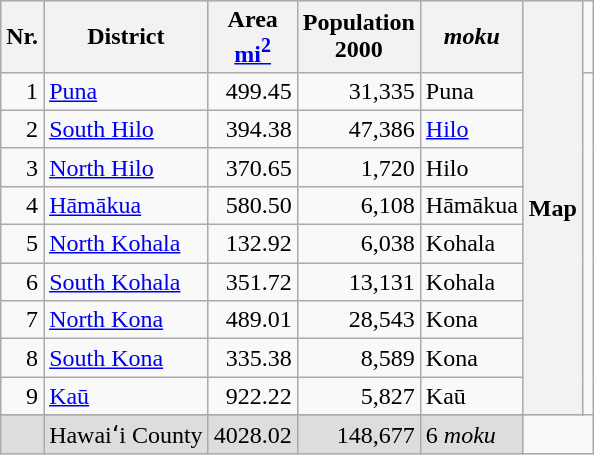<table class="wikitable sortable">
<tr style="background: #CCC;">
<th align ="right">Nr.</th>
<th align ="left">District</th>
<th>Area<br><a href='#'>mi<sup>2</sup></a></th>
<th>Population<br>2000</th>
<th><em>moku</em></th>
<th class="unsortable" rowspan="10">Map</th>
</tr>
<tr>
<td align="right">1</td>
<td><a href='#'>Puna</a></td>
<td align="right">499.45</td>
<td align="right">31,335</td>
<td>Puna</td>
<td rowspan="10"></td>
</tr>
<tr>
<td align="right">2</td>
<td><a href='#'>South Hilo</a></td>
<td align="right">394.38</td>
<td align="right">47,386</td>
<td><a href='#'>Hilo</a></td>
</tr>
<tr>
<td align="right">3</td>
<td><a href='#'>North Hilo</a></td>
<td align="right">370.65</td>
<td align="right">1,720</td>
<td>Hilo</td>
</tr>
<tr>
<td align="right">4</td>
<td><a href='#'>Hāmākua</a></td>
<td align="right">580.50</td>
<td align="right">6,108</td>
<td>Hāmākua</td>
</tr>
<tr>
<td align="right">5</td>
<td><a href='#'>North Kohala</a></td>
<td align="right">132.92</td>
<td align="right">6,038</td>
<td>Kohala</td>
</tr>
<tr>
<td align="right">6</td>
<td><a href='#'>South Kohala</a></td>
<td align="right">351.72</td>
<td align="right">13,131</td>
<td>Kohala</td>
</tr>
<tr>
<td align="right">7</td>
<td><a href='#'>North Kona</a></td>
<td align="right">489.01</td>
<td align="right">28,543</td>
<td>Kona</td>
</tr>
<tr>
<td align="right">8</td>
<td><a href='#'>South Kona</a></td>
<td align="right">335.38</td>
<td align="right">8,589</td>
<td>Kona</td>
</tr>
<tr>
<td align="right">9</td>
<td><a href='#'>Kaū</a></td>
<td align="right">922.22</td>
<td align="right">5,827</td>
<td>Kaū</td>
</tr>
<tr>
</tr>
<tr style="background: #DDD;" | class="sortbottom">
<td align="right"> </td>
<td>Hawaiʻi County</td>
<td align="right">4028.02</td>
<td align="right">148,677</td>
<td>6 <em>moku</em></td>
</tr>
</table>
